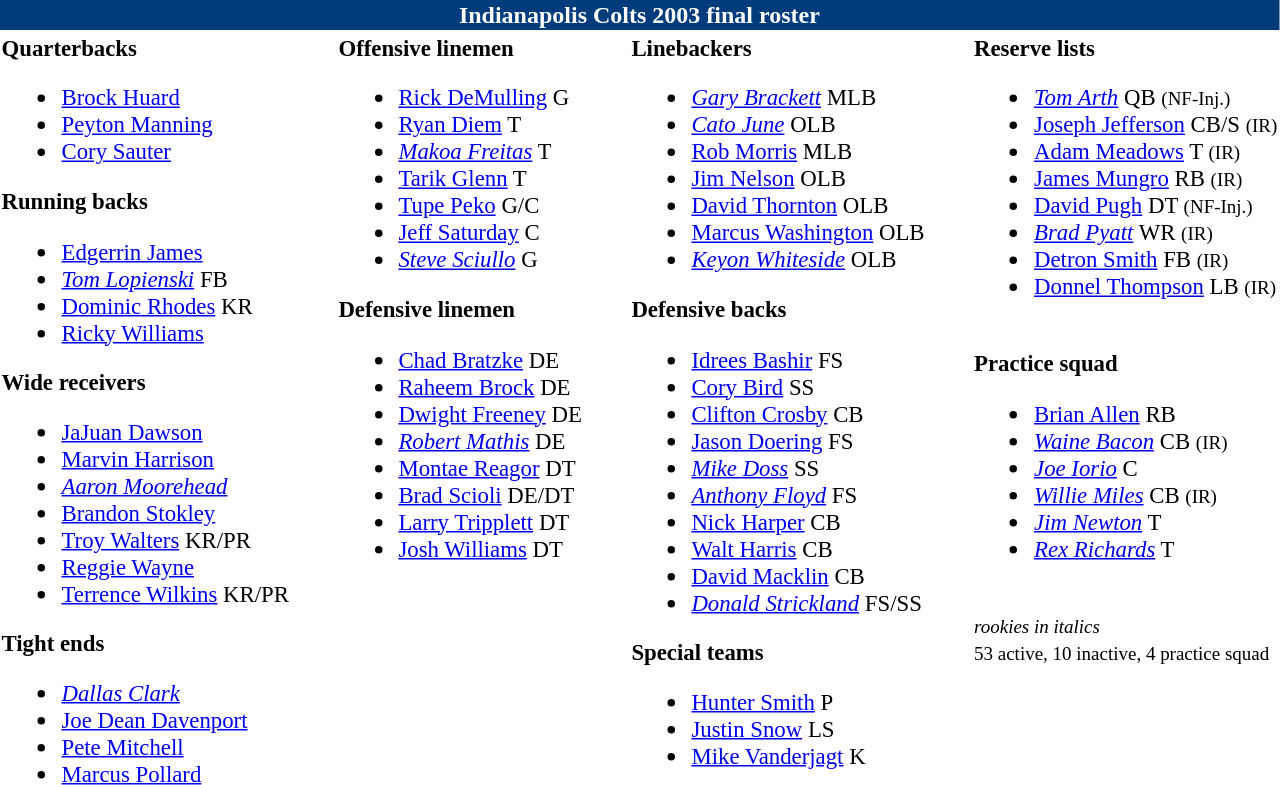<table class="toccolours" style="text-align: left;">
<tr>
<th colspan="9" style="background-color: #003b7b; color: white; text-align: center;">Indianapolis Colts 2003 final roster</th>
</tr>
<tr>
<td style="font-size: 95%;" valign="top"><strong>Quarterbacks</strong><br><ul><li> <a href='#'>Brock Huard</a></li><li> <a href='#'>Peyton Manning</a></li><li> <a href='#'>Cory Sauter</a></li></ul><strong>Running backs</strong><ul><li> <a href='#'>Edgerrin James</a></li><li> <em><a href='#'>Tom Lopienski</a></em> FB</li><li> <a href='#'>Dominic Rhodes</a> KR</li><li> <a href='#'>Ricky Williams</a></li></ul><strong>Wide receivers</strong><ul><li> <a href='#'>JaJuan Dawson</a></li><li> <a href='#'>Marvin Harrison</a></li><li> <em><a href='#'>Aaron Moorehead</a></em></li><li> <a href='#'>Brandon Stokley</a></li><li> <a href='#'>Troy Walters</a> KR/PR</li><li> <a href='#'>Reggie Wayne</a></li><li> <a href='#'>Terrence Wilkins</a> KR/PR</li></ul><strong>Tight ends</strong><ul><li> <em><a href='#'>Dallas Clark</a></em></li><li> <a href='#'>Joe Dean Davenport</a></li><li> <a href='#'>Pete Mitchell</a></li><li> <a href='#'>Marcus Pollard</a></li></ul></td>
<td style="width: 25px;"></td>
<td style="font-size: 95%;" valign="top"><strong>Offensive linemen</strong><br><ul><li> <a href='#'>Rick DeMulling</a> G</li><li> <a href='#'>Ryan Diem</a> T</li><li> <em><a href='#'>Makoa Freitas</a></em> T</li><li> <a href='#'>Tarik Glenn</a> T</li><li> <a href='#'>Tupe Peko</a> G/C</li><li> <a href='#'>Jeff Saturday</a> C</li><li> <em><a href='#'>Steve Sciullo</a></em> G</li></ul><strong>Defensive linemen</strong><ul><li> <a href='#'>Chad Bratzke</a> DE</li><li> <a href='#'>Raheem Brock</a> DE</li><li> <a href='#'>Dwight Freeney</a> DE</li><li> <em><a href='#'>Robert Mathis</a></em> DE</li><li> <a href='#'>Montae Reagor</a> DT</li><li> <a href='#'>Brad Scioli</a> DE/DT</li><li> <a href='#'>Larry Tripplett</a> DT</li><li> <a href='#'>Josh Williams</a> DT</li></ul></td>
<td style="width: 25px;"></td>
<td style="font-size: 95%;" valign="top"><strong>Linebackers</strong><br><ul><li> <em><a href='#'>Gary Brackett</a></em> MLB</li><li> <em><a href='#'>Cato June</a></em> OLB</li><li> <a href='#'>Rob Morris</a> MLB</li><li> <a href='#'>Jim Nelson</a> OLB</li><li> <a href='#'>David Thornton</a> OLB</li><li> <a href='#'>Marcus Washington</a> OLB</li><li> <em><a href='#'>Keyon Whiteside</a></em> OLB</li></ul><strong>Defensive backs</strong><ul><li> <a href='#'>Idrees Bashir</a> FS</li><li> <a href='#'>Cory Bird</a> SS</li><li> <a href='#'>Clifton Crosby</a> CB</li><li> <a href='#'>Jason Doering</a> FS</li><li> <em><a href='#'>Mike Doss</a></em> SS</li><li> <em><a href='#'>Anthony Floyd</a></em> FS</li><li> <a href='#'>Nick Harper</a> CB</li><li> <a href='#'>Walt Harris</a> CB</li><li> <a href='#'>David Macklin</a> CB</li><li> <em><a href='#'>Donald Strickland</a></em> FS/SS</li></ul><strong>Special teams</strong><ul><li> <a href='#'>Hunter Smith</a> P</li><li> <a href='#'>Justin Snow</a> LS</li><li> <a href='#'>Mike Vanderjagt</a> K</li></ul></td>
<td style="width: 25px;"></td>
<td style="font-size: 95%;" valign="top"><strong>Reserve lists</strong><br><ul><li> <em><a href='#'>Tom Arth</a></em> QB <small>(NF-Inj.)</small> </li><li> <a href='#'>Joseph Jefferson</a> CB/S <small>(IR)</small> </li><li> <a href='#'>Adam Meadows</a> T <small>(IR)</small> </li><li> <a href='#'>James Mungro</a> RB <small>(IR)</small> </li><li> <a href='#'>David Pugh</a> DT <small>(NF-Inj.)</small> </li><li> <em><a href='#'>Brad Pyatt</a></em> WR  <small>(IR)</small> </li><li> <a href='#'>Detron Smith</a> FB <small>(IR)</small> </li><li> <a href='#'>Donnel Thompson</a> LB <small>(IR)</small> </li></ul><br>
<strong>Practice squad</strong><ul><li> <a href='#'>Brian Allen</a> RB</li><li> <em><a href='#'>Waine Bacon</a></em> CB <small>(IR)</small> </li><li> <em><a href='#'>Joe Iorio</a></em> C</li><li> <em><a href='#'>Willie Miles</a></em> CB  <small>(IR)</small> </li><li> <em><a href='#'>Jim Newton</a></em> T</li><li> <em><a href='#'>Rex Richards</a></em> T</li></ul><br>
<small><em>rookies in italics</em><br></small>
<small>53 active, 10 inactive, 4 practice squad</small></td>
</tr>
<tr>
</tr>
</table>
